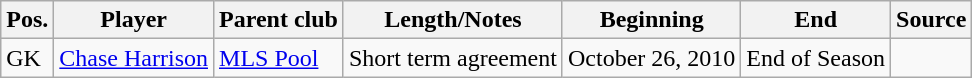<table class="wikitable sortable" style="text-align: left">
<tr>
<th><strong>Pos.</strong></th>
<th><strong>Player</strong></th>
<th><strong>Parent club</strong></th>
<th><strong>Length/Notes</strong></th>
<th><strong>Beginning</strong></th>
<th><strong>End</strong></th>
<th><strong>Source</strong></th>
</tr>
<tr>
<td>GK</td>
<td> <a href='#'>Chase Harrison</a></td>
<td> <a href='#'>MLS Pool</a></td>
<td>Short term agreement</td>
<td>October 26, 2010</td>
<td>End of Season</td>
<td align=center></td>
</tr>
</table>
